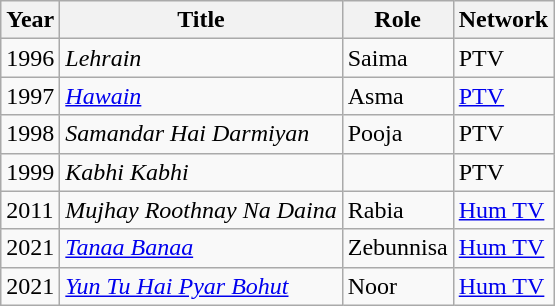<table class="wikitable sortable">
<tr>
<th>Year</th>
<th>Title</th>
<th>Role</th>
<th>Network</th>
</tr>
<tr>
<td>1996</td>
<td><em>Lehrain</em></td>
<td>Saima</td>
<td>PTV</td>
</tr>
<tr>
<td>1997</td>
<td><em><a href='#'>Hawain</a></em></td>
<td>Asma</td>
<td><a href='#'>PTV</a></td>
</tr>
<tr>
<td>1998</td>
<td><em>Samandar Hai Darmiyan</em></td>
<td>Pooja</td>
<td>PTV</td>
</tr>
<tr>
<td>1999</td>
<td><em>Kabhi Kabhi</em></td>
<td></td>
<td>PTV</td>
</tr>
<tr>
<td>2011</td>
<td><em>Mujhay Roothnay Na Daina</em></td>
<td>Rabia</td>
<td><a href='#'>Hum TV</a></td>
</tr>
<tr>
<td>2021</td>
<td><em><a href='#'>Tanaa Banaa</a></em></td>
<td>Zebunnisa</td>
<td><a href='#'>Hum TV</a></td>
</tr>
<tr>
<td>2021</td>
<td><em><a href='#'>Yun Tu Hai Pyar Bohut</a></em></td>
<td>Noor</td>
<td><a href='#'>Hum TV</a></td>
</tr>
</table>
